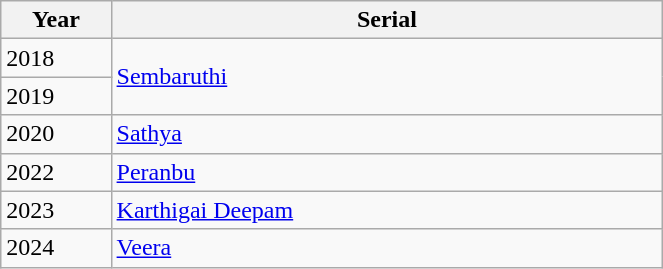<table class="wikitable" width="35%">
<tr>
<th style="width:10%;">Year</th>
<th style="width:50%;">Serial</th>
</tr>
<tr>
<td>2018</td>
<td rowspan="2"><a href='#'>Sembaruthi</a></td>
</tr>
<tr>
<td>2019</td>
</tr>
<tr>
<td>2020</td>
<td><a href='#'>Sathya</a></td>
</tr>
<tr>
<td>2022</td>
<td><a href='#'>Peranbu</a></td>
</tr>
<tr>
<td>2023</td>
<td><a href='#'>Karthigai Deepam</a></td>
</tr>
<tr>
<td>2024</td>
<td><a href='#'>Veera</a></td>
</tr>
</table>
